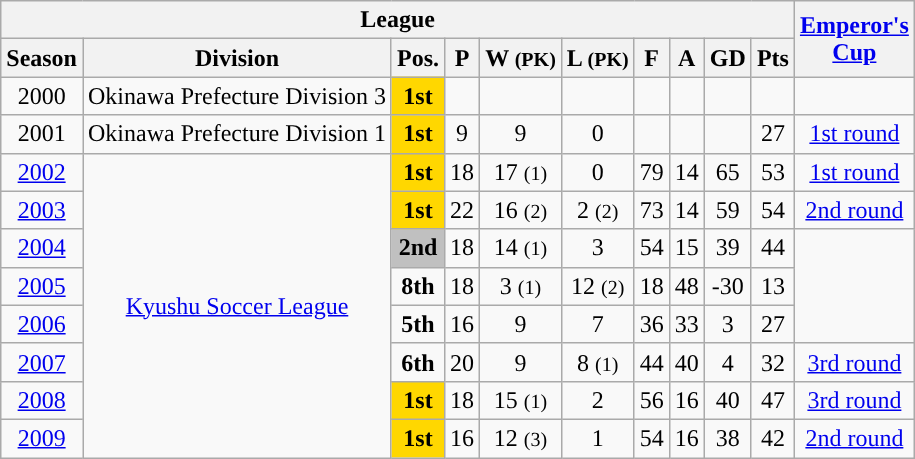<table class="wikitable" style="text-align: center;">
<tr>
<th colspan="10"><strong>League</strong></th>
<th rowspan="2"><a href='#'>Emperor's</a><br><a href='#'>Cup</a></th>
</tr>
<tr>
<th>Season</th>
<th>Division</th>
<th>Pos.</th>
<th>P</th>
<th>W <small>(PK)</small></th>
<th>L <small>(PK)</small></th>
<th>F</th>
<th>A</th>
<th>GD</th>
<th>Pts</th>
</tr>
<tr>
<td>2000</td>
<td>Okinawa Prefecture Division 3</td>
<td bgcolor="gold"><strong>1st</strong></td>
<td></td>
<td></td>
<td></td>
<td></td>
<td></td>
<td></td>
<td></td>
</tr>
<tr>
<td>2001</td>
<td>Okinawa Prefecture Division 1</td>
<td bgcolor="gold"><strong>1st</strong></td>
<td>9</td>
<td>9</td>
<td>0</td>
<td></td>
<td></td>
<td></td>
<td>27</td>
<td><a href='#'>1st round</a></td>
</tr>
<tr>
<td><a href='#'>2002</a></td>
<td rowspan="8"><a href='#'>Kyushu Soccer League</a></td>
<td bgcolor="gold"><strong>1st</strong></td>
<td>18</td>
<td>17 <small>(1)</small></td>
<td>0</td>
<td>79</td>
<td>14</td>
<td>65</td>
<td>53</td>
<td><a href='#'>1st round</a></td>
</tr>
<tr>
<td><a href='#'>2003</a></td>
<td bgcolor="gold"><strong>1st</strong></td>
<td>22</td>
<td>16 <small>(2)</small></td>
<td>2 <small>(2)</small></td>
<td>73</td>
<td>14</td>
<td>59</td>
<td>54</td>
<td><a href='#'>2nd round</a></td>
</tr>
<tr>
<td><a href='#'>2004</a></td>
<td bgcolor="silver"><strong>2nd</strong></td>
<td>18</td>
<td>14 <small>(1)</small></td>
<td>3</td>
<td>54</td>
<td>15</td>
<td>39</td>
<td>44</td>
</tr>
<tr>
<td><a href='#'>2005</a></td>
<td><strong>8th</strong></td>
<td>18</td>
<td>3 <small>(1)</small></td>
<td>12 <small>(2)</small></td>
<td>18</td>
<td>48</td>
<td>-30</td>
<td>13</td>
</tr>
<tr>
<td><a href='#'>2006</a></td>
<td><strong>5th</strong></td>
<td>16</td>
<td>9</td>
<td>7</td>
<td>36</td>
<td>33</td>
<td>3</td>
<td>27</td>
</tr>
<tr>
<td><a href='#'>2007</a></td>
<td><strong>6th</strong></td>
<td>20</td>
<td>9</td>
<td>8 <small>(1)</small></td>
<td>44</td>
<td>40</td>
<td>4</td>
<td>32</td>
<td><a href='#'>3rd round</a></td>
</tr>
<tr>
<td><a href='#'>2008</a></td>
<td bgcolor="gold"><strong>1st</strong></td>
<td>18</td>
<td>15 <small>(1)</small></td>
<td>2</td>
<td>56</td>
<td>16</td>
<td>40</td>
<td>47</td>
<td><a href='#'>3rd round</a></td>
</tr>
<tr>
<td><a href='#'>2009</a></td>
<td bgcolor="gold"><strong>1st</strong></td>
<td>16</td>
<td>12 <small>(3)</small></td>
<td>1</td>
<td>54</td>
<td>16</td>
<td>38</td>
<td>42</td>
<td><a href='#'>2nd round</a></td>
</tr>
</table>
